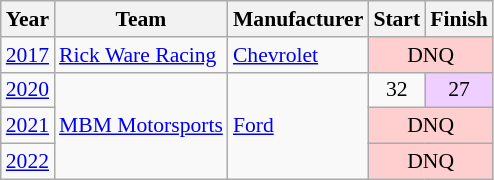<table class="wikitable" style="font-size: 90%;">
<tr>
<th>Year</th>
<th>Team</th>
<th>Manufacturer</th>
<th>Start</th>
<th>Finish</th>
</tr>
<tr>
<td><a href='#'>2017</a></td>
<td><a href='#'>Rick Ware Racing</a></td>
<td><a href='#'>Chevrolet</a></td>
<td colspan=2 align=center style="background:#FFCFCF;">DNQ</td>
</tr>
<tr>
<td><a href='#'>2020</a></td>
<td rowspan=3><a href='#'>MBM Motorsports</a></td>
<td rowspan=3><a href='#'>Ford</a></td>
<td align=center>32</td>
<td align=center style="background:#EFCFFF;">27</td>
</tr>
<tr>
<td><a href='#'>2021</a></td>
<td colspan=2 align=center style="background:#FFCFCF;">DNQ</td>
</tr>
<tr>
<td><a href='#'>2022</a></td>
<td colspan=2 align=center style="background:#FFCFCF;">DNQ</td>
</tr>
</table>
